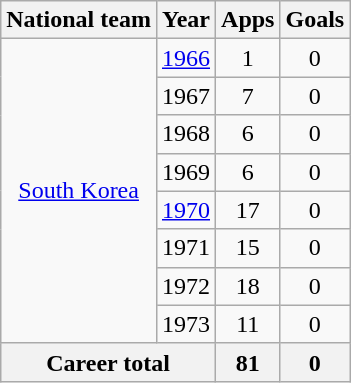<table class="wikitable" style="text-align:center">
<tr>
<th>National team</th>
<th>Year</th>
<th>Apps</th>
<th>Goals</th>
</tr>
<tr>
<td rowspan=8><a href='#'>South Korea</a></td>
<td><a href='#'>1966</a></td>
<td>1</td>
<td>0</td>
</tr>
<tr>
<td>1967</td>
<td>7</td>
<td>0</td>
</tr>
<tr>
<td>1968</td>
<td>6</td>
<td>0</td>
</tr>
<tr>
<td>1969</td>
<td>6</td>
<td>0</td>
</tr>
<tr>
<td><a href='#'>1970</a></td>
<td>17</td>
<td>0</td>
</tr>
<tr>
<td>1971</td>
<td>15</td>
<td>0</td>
</tr>
<tr>
<td>1972</td>
<td>18</td>
<td>0</td>
</tr>
<tr>
<td>1973</td>
<td>11</td>
<td>0</td>
</tr>
<tr>
<th colspan="2">Career total</th>
<th>81</th>
<th>0</th>
</tr>
</table>
